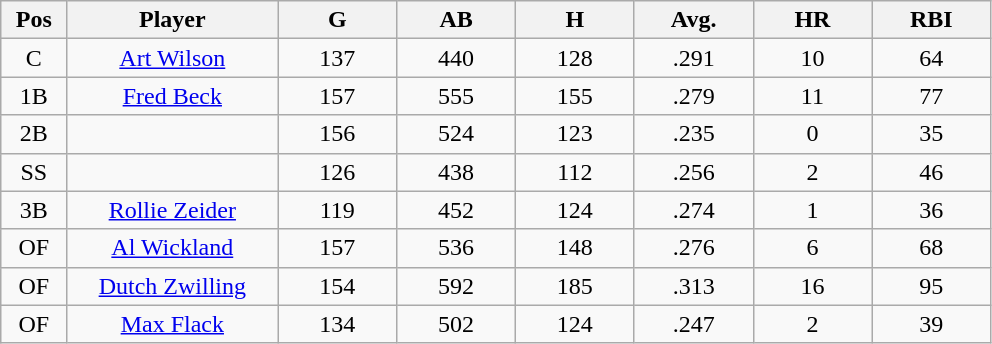<table class="wikitable sortable">
<tr>
<th bgcolor="#DDDDFF" width="5%">Pos</th>
<th bgcolor="#DDDDFF" width="16%">Player</th>
<th bgcolor="#DDDDFF" width="9%">G</th>
<th bgcolor="#DDDDFF" width="9%">AB</th>
<th bgcolor="#DDDDFF" width="9%">H</th>
<th bgcolor="#DDDDFF" width="9%">Avg.</th>
<th bgcolor="#DDDDFF" width="9%">HR</th>
<th bgcolor="#DDDDFF" width="9%">RBI</th>
</tr>
<tr align="center">
<td>C</td>
<td><a href='#'>Art Wilson</a></td>
<td>137</td>
<td>440</td>
<td>128</td>
<td>.291</td>
<td>10</td>
<td>64</td>
</tr>
<tr align="center">
<td>1B</td>
<td><a href='#'>Fred Beck</a></td>
<td>157</td>
<td>555</td>
<td>155</td>
<td>.279</td>
<td>11</td>
<td>77</td>
</tr>
<tr align="center">
<td>2B</td>
<td></td>
<td>156</td>
<td>524</td>
<td>123</td>
<td>.235</td>
<td>0</td>
<td>35</td>
</tr>
<tr align="center">
<td>SS</td>
<td></td>
<td>126</td>
<td>438</td>
<td>112</td>
<td>.256</td>
<td>2</td>
<td>46</td>
</tr>
<tr align="center">
<td>3B</td>
<td><a href='#'>Rollie Zeider</a></td>
<td>119</td>
<td>452</td>
<td>124</td>
<td>.274</td>
<td>1</td>
<td>36</td>
</tr>
<tr align="center">
<td>OF</td>
<td><a href='#'>Al Wickland</a></td>
<td>157</td>
<td>536</td>
<td>148</td>
<td>.276</td>
<td>6</td>
<td>68</td>
</tr>
<tr align="center">
<td>OF</td>
<td><a href='#'>Dutch Zwilling</a></td>
<td>154</td>
<td>592</td>
<td>185</td>
<td>.313</td>
<td>16</td>
<td>95</td>
</tr>
<tr align="center">
<td>OF</td>
<td><a href='#'>Max Flack</a></td>
<td>134</td>
<td>502</td>
<td>124</td>
<td>.247</td>
<td>2</td>
<td>39</td>
</tr>
</table>
